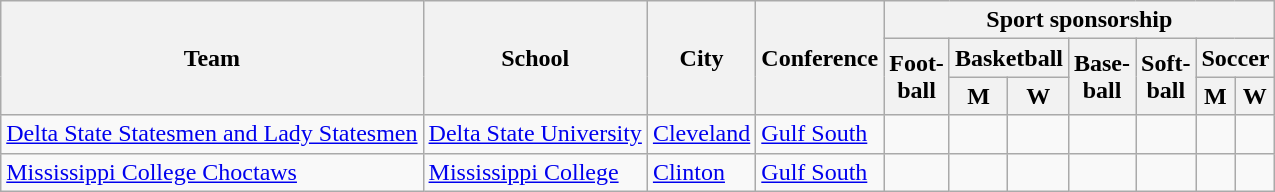<table class="sortable wikitable">
<tr>
<th rowspan=3>Team</th>
<th rowspan=3>School</th>
<th rowspan=3>City</th>
<th rowspan=3>Conference</th>
<th colspan=7>Sport sponsorship</th>
</tr>
<tr>
<th rowspan=2>Foot-<br>ball</th>
<th colspan=2>Basketball</th>
<th rowspan=2>Base-<br>ball</th>
<th rowspan=2>Soft-<br>ball</th>
<th colspan=2>Soccer</th>
</tr>
<tr>
<th>M</th>
<th>W</th>
<th>M</th>
<th>W</th>
</tr>
<tr>
<td><a href='#'>Delta State Statesmen and Lady Statesmen</a></td>
<td><a href='#'>Delta State University</a></td>
<td><a href='#'>Cleveland</a></td>
<td><a href='#'>Gulf South</a></td>
<td></td>
<td></td>
<td></td>
<td></td>
<td></td>
<td></td>
<td></td>
</tr>
<tr>
<td><a href='#'>Mississippi College Choctaws</a></td>
<td><a href='#'>Mississippi College</a></td>
<td><a href='#'>Clinton</a></td>
<td><a href='#'>Gulf South</a></td>
<td></td>
<td></td>
<td></td>
<td></td>
<td></td>
<td></td>
<td></td>
</tr>
</table>
